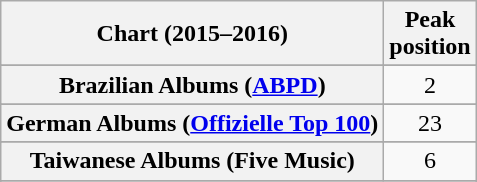<table class="wikitable sortable plainrowheaders" style="text-align:center">
<tr>
<th scope="col">Chart (2015–2016)</th>
<th scope="col">Peak<br>position</th>
</tr>
<tr>
</tr>
<tr>
</tr>
<tr>
</tr>
<tr>
</tr>
<tr>
</tr>
<tr>
<th scope="row">Brazilian Albums (<a href='#'>ABPD</a>)</th>
<td style="text-align:center;">2</td>
</tr>
<tr>
</tr>
<tr>
</tr>
<tr>
</tr>
<tr>
</tr>
<tr>
</tr>
<tr>
<th scope="row">German Albums (<a href='#'>Offizielle Top 100</a>)</th>
<td>23</td>
</tr>
<tr>
</tr>
<tr>
</tr>
<tr>
</tr>
<tr>
</tr>
<tr>
</tr>
<tr>
</tr>
<tr>
</tr>
<tr>
</tr>
<tr>
</tr>
<tr>
</tr>
<tr>
</tr>
<tr>
<th scope="row">Taiwanese Albums (Five Music)</th>
<td>6</td>
</tr>
<tr>
</tr>
<tr>
</tr>
<tr>
</tr>
</table>
